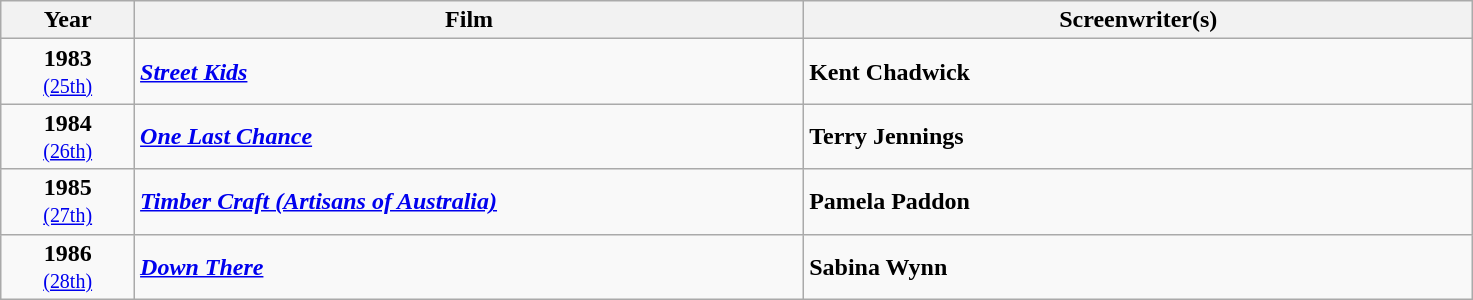<table class="sortable wikitable">
<tr>
<th width="5%">Year</th>
<th width="25%">Film</th>
<th width="25%">Screenwriter(s)</th>
</tr>
<tr>
<td align="center"><strong>1983</strong><br><small><a href='#'>(25th)</a></small></td>
<td><strong><em><a href='#'>Street Kids</a></em></strong></td>
<td><strong>Kent Chadwick</strong></td>
</tr>
<tr>
<td align="center"><strong>1984</strong><br><small><a href='#'>(26th)</a></small></td>
<td><strong><em><a href='#'>One Last Chance</a></em></strong></td>
<td><strong>Terry Jennings</strong></td>
</tr>
<tr>
<td align="center"><strong>1985</strong><br><small><a href='#'>(27th)</a></small></td>
<td><strong><em><a href='#'>Timber Craft (Artisans of Australia)</a></em></strong></td>
<td><strong>Pamela Paddon</strong></td>
</tr>
<tr>
<td align="center"><strong>1986</strong><br><small><a href='#'>(28th)</a></small></td>
<td><strong><em><a href='#'>Down There</a></em></strong></td>
<td><strong>Sabina Wynn</strong></td>
</tr>
</table>
